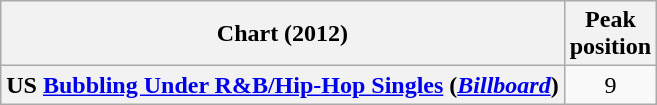<table class="wikitable plainrowheaders" style="text-align:center">
<tr>
<th scope="col">Chart (2012)</th>
<th scope="col">Peak<br>position</th>
</tr>
<tr>
<th scope="row">US <a href='#'>Bubbling Under R&B/Hip-Hop Singles</a> (<em><a href='#'>Billboard</a></em>)</th>
<td>9</td>
</tr>
</table>
